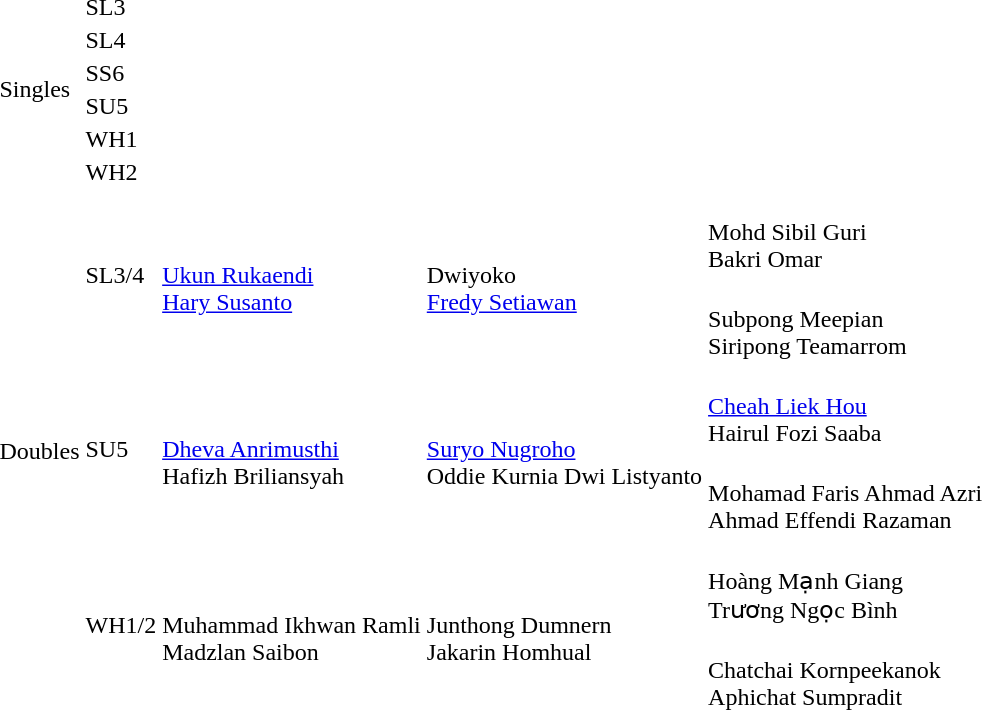<table>
<tr>
<td rowspan="11">Singles</td>
<td rowspan="2">SL3</td>
<td rowspan="2"></td>
<td rowspan="2"></td>
<td></td>
</tr>
<tr>
<td></td>
</tr>
<tr>
<td rowspan="2">SL4</td>
<td rowspan="2"></td>
<td rowspan="2"></td>
<td></td>
</tr>
<tr>
<td></td>
</tr>
<tr>
<td>SS6</td>
<td></td>
<td></td>
<td></td>
</tr>
<tr>
<td rowspan="2">SU5</td>
<td rowspan="2"></td>
<td rowspan="2"></td>
<td></td>
</tr>
<tr>
<td></td>
</tr>
<tr>
<td rowspan="2">WH1</td>
<td rowspan="2"></td>
<td rowspan="2"></td>
<td></td>
</tr>
<tr>
<td></td>
</tr>
<tr>
<td rowspan="2">WH2</td>
<td rowspan="2"></td>
<td rowspan="2"></td>
<td></td>
</tr>
<tr>
<td></td>
</tr>
<tr>
<td rowspan="6">Doubles</td>
<td rowspan="2">SL3/4</td>
<td rowspan="2"><br><a href='#'>Ukun Rukaendi</a><br><a href='#'>Hary Susanto</a></td>
<td rowspan="2"><br>Dwiyoko<br><a href='#'>Fredy Setiawan</a></td>
<td><br>Mohd Sibil Guri<br>Bakri Omar</td>
</tr>
<tr>
<td><br>Subpong Meepian<br>Siripong Teamarrom</td>
</tr>
<tr>
<td rowspan="2">SU5</td>
<td rowspan="2"><br><a href='#'>Dheva Anrimusthi</a><br>Hafizh Briliansyah</td>
<td rowspan="2"><br><a href='#'>Suryo Nugroho</a><br>Oddie Kurnia Dwi Listyanto</td>
<td><br><a href='#'>Cheah Liek Hou</a><br>Hairul Fozi Saaba</td>
</tr>
<tr>
<td><br>Mohamad Faris Ahmad Azri<br>Ahmad Effendi Razaman</td>
</tr>
<tr>
<td rowspan="2">WH1/2</td>
<td rowspan="2"><br>Muhammad Ikhwan Ramli<br>Madzlan Saibon</td>
<td rowspan="2"><br>Junthong Dumnern<br>Jakarin Homhual</td>
<td><br>Hoàng Mạnh Giang<br>Trương Ngọc Bình</td>
</tr>
<tr>
<td><br>Chatchai Kornpeekanok<br>Aphichat Sumpradit</td>
</tr>
</table>
